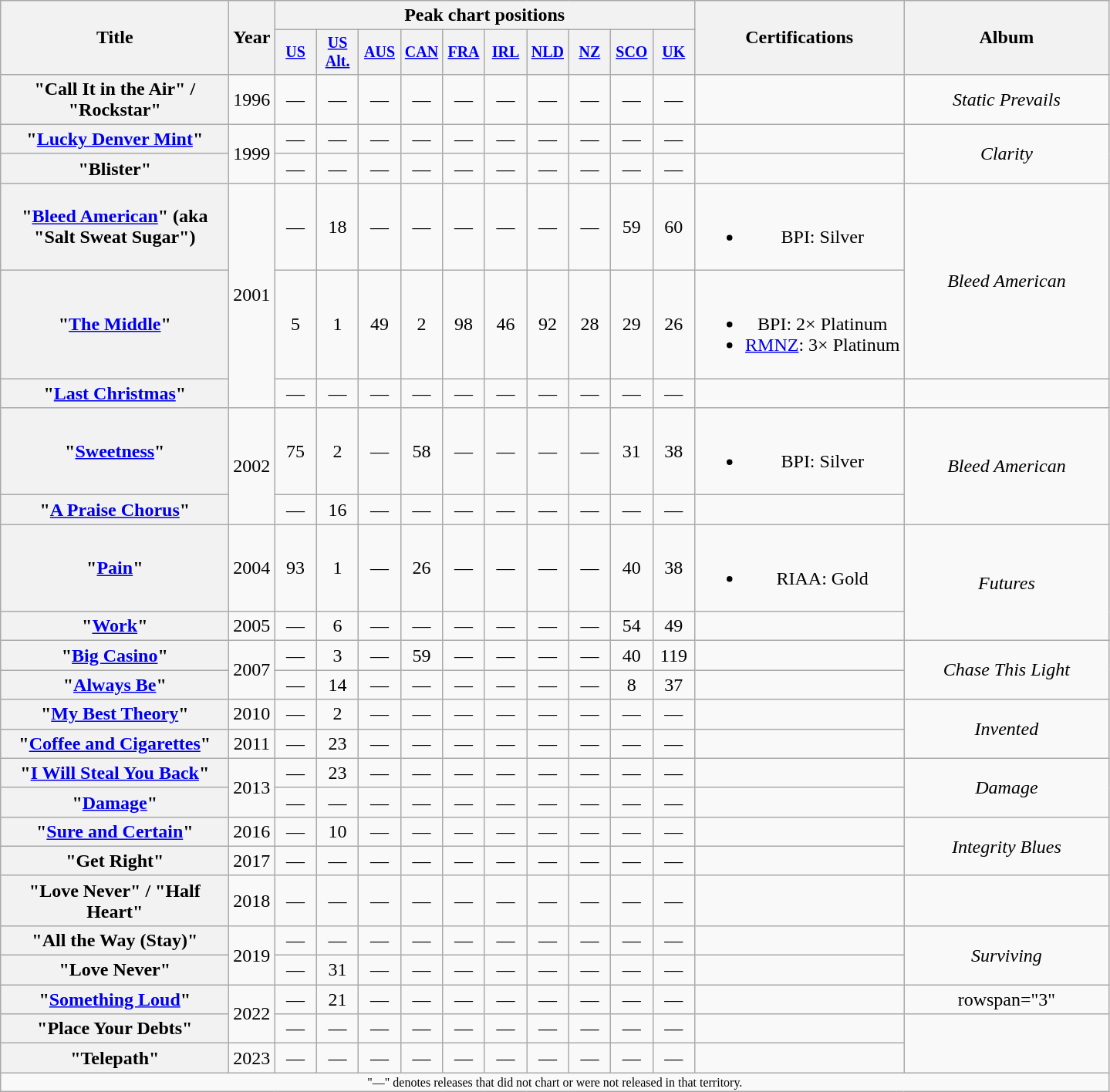<table class="wikitable plainrowheaders" style="text-align:center;">
<tr>
<th rowspan="2" width="190">Title</th>
<th rowspan="2">Year</th>
<th colspan="10">Peak chart positions</th>
<th rowspan="2">Certifications</th>
<th rowspan="2" width="170">Album</th>
</tr>
<tr style="font-size:smaller;">
<th width="30"><a href='#'>US</a><br></th>
<th width="30"><a href='#'>US<br>Alt.</a><br></th>
<th width="30"><a href='#'>AUS</a><br></th>
<th width="30"><a href='#'>CAN</a><br></th>
<th width="30"><a href='#'>FRA</a><br></th>
<th width="30"><a href='#'>IRL</a><br></th>
<th width="30"><a href='#'>NLD</a><br></th>
<th width="30"><a href='#'>NZ</a><br></th>
<th width="30"><a href='#'>SCO</a><br></th>
<th width="30"><a href='#'>UK</a><br></th>
</tr>
<tr>
<th scope="row">"Call It in the Air" / "Rockstar"</th>
<td>1996</td>
<td>—</td>
<td>—</td>
<td>—</td>
<td>—</td>
<td>—</td>
<td>—</td>
<td>—</td>
<td>—</td>
<td>—</td>
<td>—</td>
<td></td>
<td><em>Static Prevails</em></td>
</tr>
<tr>
<th scope="row">"<a href='#'>Lucky Denver Mint</a>"</th>
<td rowspan="2">1999</td>
<td>—</td>
<td>—</td>
<td>—</td>
<td>—</td>
<td>—</td>
<td>—</td>
<td>—</td>
<td>—</td>
<td>—</td>
<td>—</td>
<td></td>
<td rowspan="2"><em>Clarity</em></td>
</tr>
<tr>
<th scope="row">"Blister"</th>
<td>—</td>
<td>—</td>
<td>—</td>
<td>—</td>
<td>—</td>
<td>—</td>
<td>—</td>
<td>—</td>
<td>—</td>
<td>—</td>
<td></td>
</tr>
<tr>
<th scope="row">"<a href='#'>Bleed American</a>" (aka "Salt Sweat Sugar")</th>
<td rowspan="3">2001</td>
<td>—</td>
<td>18</td>
<td>—</td>
<td>—</td>
<td>—</td>
<td>—</td>
<td>—</td>
<td>—</td>
<td>59</td>
<td>60</td>
<td><br><ul><li>BPI: Silver</li></ul></td>
<td rowspan="2"><em>Bleed American</em></td>
</tr>
<tr>
<th scope="row">"<a href='#'>The Middle</a>"</th>
<td>5</td>
<td>1</td>
<td>49</td>
<td>2</td>
<td>98</td>
<td>46</td>
<td>92</td>
<td>28</td>
<td>29</td>
<td>26</td>
<td><br><ul><li>BPI: 2× Platinum</li><li><a href='#'>RMNZ</a>: 3× Platinum</li></ul></td>
</tr>
<tr>
<th scope="row">"<a href='#'>Last Christmas</a>"</th>
<td>—</td>
<td>—</td>
<td>—</td>
<td>—</td>
<td>—</td>
<td>—</td>
<td>—</td>
<td>—</td>
<td>—</td>
<td>—</td>
<td></td>
<td></td>
</tr>
<tr>
<th scope="row">"<a href='#'>Sweetness</a>"</th>
<td rowspan="2">2002</td>
<td>75</td>
<td>2</td>
<td>—</td>
<td>58</td>
<td>—</td>
<td>—</td>
<td>—</td>
<td>—</td>
<td>31</td>
<td>38</td>
<td><br><ul><li>BPI: Silver</li></ul></td>
<td rowspan="2"><em>Bleed American</em></td>
</tr>
<tr>
<th scope="row">"<a href='#'>A Praise Chorus</a>"</th>
<td>—</td>
<td>16</td>
<td>—</td>
<td>—</td>
<td>—</td>
<td>—</td>
<td>—</td>
<td>—</td>
<td>—</td>
<td>—</td>
<td></td>
</tr>
<tr>
<th scope="row">"<a href='#'>Pain</a>"</th>
<td>2004</td>
<td>93</td>
<td>1</td>
<td>—</td>
<td>26</td>
<td>—</td>
<td>—</td>
<td>—</td>
<td>—</td>
<td>40</td>
<td>38</td>
<td><br><ul><li>RIAA: Gold</li></ul></td>
<td rowspan="2"><em>Futures</em></td>
</tr>
<tr>
<th scope="row">"<a href='#'>Work</a>"</th>
<td>2005</td>
<td>—</td>
<td>6</td>
<td>—</td>
<td>—</td>
<td>—</td>
<td>—</td>
<td>—</td>
<td>—</td>
<td>54</td>
<td>49</td>
<td></td>
</tr>
<tr>
<th scope="row">"<a href='#'>Big Casino</a>"</th>
<td rowspan="2">2007</td>
<td>—</td>
<td>3</td>
<td>—</td>
<td>59</td>
<td>—</td>
<td>—</td>
<td>—</td>
<td>—</td>
<td>40</td>
<td>119</td>
<td></td>
<td rowspan="2"><em>Chase This Light</em></td>
</tr>
<tr>
<th scope="row">"<a href='#'>Always Be</a>"</th>
<td>—</td>
<td>14</td>
<td>—</td>
<td>—</td>
<td>—</td>
<td>—</td>
<td>—</td>
<td>—</td>
<td>8</td>
<td>37</td>
<td></td>
</tr>
<tr>
<th scope="row">"<a href='#'>My Best Theory</a>"</th>
<td>2010</td>
<td>—</td>
<td>2</td>
<td>—</td>
<td>—</td>
<td>—</td>
<td>—</td>
<td>—</td>
<td>—</td>
<td>—</td>
<td>—</td>
<td></td>
<td rowspan="2"><em>Invented</em></td>
</tr>
<tr>
<th scope="row">"<a href='#'>Coffee and Cigarettes</a>"</th>
<td>2011</td>
<td>—</td>
<td>23</td>
<td>—</td>
<td>—</td>
<td>—</td>
<td>—</td>
<td>—</td>
<td>—</td>
<td>—</td>
<td>—</td>
<td></td>
</tr>
<tr>
<th scope="row">"<a href='#'>I Will Steal You Back</a>"</th>
<td rowspan="2">2013</td>
<td>—</td>
<td>23</td>
<td>—</td>
<td>—</td>
<td>—</td>
<td>—</td>
<td>—</td>
<td>—</td>
<td>—</td>
<td>—</td>
<td></td>
<td rowspan="2"><em>Damage</em></td>
</tr>
<tr>
<th scope="row">"<a href='#'>Damage</a>"</th>
<td>—</td>
<td>—</td>
<td>—</td>
<td>—</td>
<td>—</td>
<td>—</td>
<td>—</td>
<td>—</td>
<td>—</td>
<td>—</td>
<td></td>
</tr>
<tr>
<th scope="row">"<a href='#'>Sure and Certain</a>"</th>
<td>2016</td>
<td>—</td>
<td>10</td>
<td>—</td>
<td>—</td>
<td>—</td>
<td>—</td>
<td>—</td>
<td>—</td>
<td>—</td>
<td>—</td>
<td></td>
<td rowspan="2"><em>Integrity Blues</em></td>
</tr>
<tr>
<th scope="row">"Get Right"</th>
<td>2017</td>
<td>—</td>
<td>—</td>
<td>—</td>
<td>—</td>
<td>—</td>
<td>—</td>
<td>—</td>
<td>—</td>
<td>—</td>
<td>—</td>
<td></td>
</tr>
<tr>
<th scope="row">"Love Never" / "Half Heart"</th>
<td>2018</td>
<td>—</td>
<td>—</td>
<td>—</td>
<td>—</td>
<td>—</td>
<td>—</td>
<td>—</td>
<td>—</td>
<td>—</td>
<td>—</td>
<td></td>
<td></td>
</tr>
<tr>
<th scope="row">"All the Way (Stay)"</th>
<td rowspan="2">2019</td>
<td>—</td>
<td>—</td>
<td>—</td>
<td>—</td>
<td>—</td>
<td>—</td>
<td>—</td>
<td>—</td>
<td>—</td>
<td>—</td>
<td></td>
<td rowspan="2"><em>Surviving</em></td>
</tr>
<tr>
<th scope="row">"Love Never"</th>
<td>—</td>
<td>31</td>
<td>—</td>
<td>—</td>
<td>—</td>
<td>—</td>
<td>—</td>
<td>—</td>
<td>—</td>
<td>—</td>
<td></td>
</tr>
<tr>
<th scope="row">"<a href='#'>Something Loud</a>"</th>
<td rowspan="2">2022</td>
<td>—</td>
<td>21</td>
<td>—</td>
<td>—</td>
<td>—</td>
<td>—</td>
<td>—</td>
<td>—</td>
<td>—</td>
<td>—</td>
<td></td>
<td>rowspan="3" </td>
</tr>
<tr>
<th scope="row">"Place Your Debts"</th>
<td>—</td>
<td>—</td>
<td>—</td>
<td>—</td>
<td>—</td>
<td>—</td>
<td>—</td>
<td>—</td>
<td>—</td>
<td>—</td>
<td></td>
</tr>
<tr>
<th scope="row">"Telepath"</th>
<td>2023</td>
<td>—</td>
<td>—</td>
<td>—</td>
<td>—</td>
<td>—</td>
<td>—</td>
<td>—</td>
<td>—</td>
<td>—</td>
<td>—</td>
<td></td>
</tr>
<tr>
<td align="center" colspan="15" style="font-size: 8pt">"—" denotes releases that did not chart or were not released in that territory.</td>
</tr>
</table>
